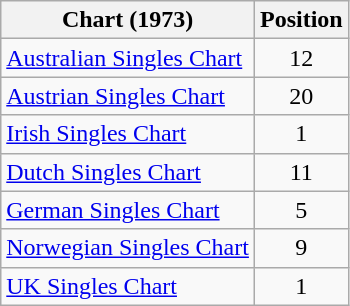<table class="wikitable sortable">
<tr>
<th align="left">Chart (1973)</th>
<th align="left">Position</th>
</tr>
<tr>
<td align="left"><a href='#'>Australian Singles Chart</a></td>
<td style="text-align:center;">12</td>
</tr>
<tr>
<td align="left"><a href='#'>Austrian Singles Chart</a></td>
<td style="text-align:center;">20</td>
</tr>
<tr>
<td align="left"><a href='#'>Irish Singles Chart</a></td>
<td style="text-align:center;">1</td>
</tr>
<tr>
<td align="left"><a href='#'>Dutch Singles Chart</a></td>
<td style="text-align:center;">11</td>
</tr>
<tr>
<td align="left"><a href='#'>German Singles Chart</a></td>
<td style="text-align:center;">5</td>
</tr>
<tr>
<td align="left"><a href='#'>Norwegian Singles Chart</a></td>
<td style="text-align:center;">9</td>
</tr>
<tr>
<td align="left"><a href='#'>UK Singles Chart</a></td>
<td style="text-align:center;">1</td>
</tr>
</table>
